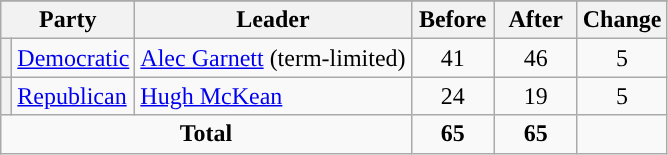<table class="wikitable" style="text-align:center;">
<tr>
</tr>
<tr>
<th colspan=2>Party</th>
<th>Leader</th>
<th style="width:3em">Before</th>
<th style="width:3em">After</th>
<th style="width:3em">Change</th>
</tr>
<tr>
<th style="background-color:"></th>
<td style="text-align:left;"><a href='#'>Democratic</a></td>
<td style="text-align:left;"><a href='#'>Alec Garnett</a> (term-limited)</td>
<td>41</td>
<td>46</td>
<td>5</td>
</tr>
<tr>
<th style="background-color:"></th>
<td style="text-align:left;"><a href='#'>Republican</a></td>
<td style="text-align:left;"><a href='#'>Hugh McKean</a></td>
<td>24</td>
<td>19</td>
<td>5</td>
</tr>
<tr>
<td colspan=3><strong>Total</strong></td>
<td><strong>65</strong></td>
<td><strong>65</strong></td>
<td></td>
</tr>
</table>
